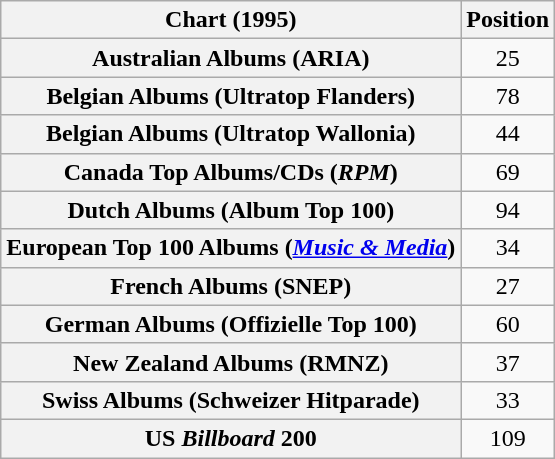<table class="wikitable sortable plainrowheaders" style="text-align:center">
<tr>
<th scope="col">Chart (1995)</th>
<th scope="col">Position</th>
</tr>
<tr>
<th scope="row">Australian Albums (ARIA)</th>
<td>25</td>
</tr>
<tr>
<th scope="row">Belgian Albums (Ultratop Flanders)</th>
<td>78</td>
</tr>
<tr>
<th scope="row">Belgian Albums (Ultratop Wallonia)</th>
<td>44</td>
</tr>
<tr>
<th scope="row">Canada Top Albums/CDs (<em>RPM</em>)</th>
<td>69</td>
</tr>
<tr>
<th scope="row">Dutch Albums (Album Top 100)</th>
<td>94</td>
</tr>
<tr>
<th scope="row">European Top 100 Albums (<em><a href='#'>Music & Media</a></em>)</th>
<td>34</td>
</tr>
<tr>
<th scope="row">French Albums (SNEP)</th>
<td>27</td>
</tr>
<tr>
<th scope="row">German Albums (Offizielle Top 100)</th>
<td>60</td>
</tr>
<tr>
<th scope="row">New Zealand Albums (RMNZ)</th>
<td>37</td>
</tr>
<tr>
<th scope="row">Swiss Albums (Schweizer Hitparade)</th>
<td>33</td>
</tr>
<tr>
<th scope="row">US <em>Billboard</em> 200</th>
<td>109</td>
</tr>
</table>
